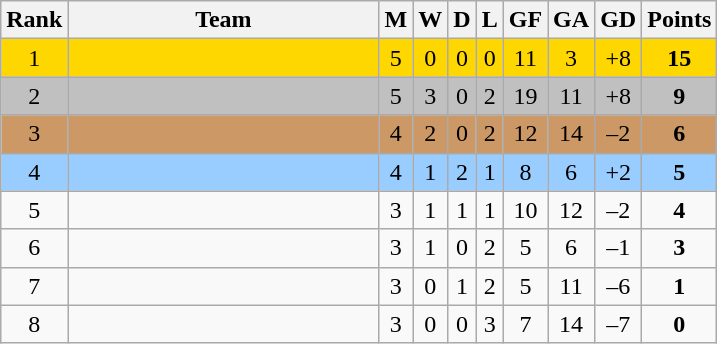<table class="wikitable sortable" style="text-align:center">
<tr>
<th>Rank</th>
<th width=200>Team</th>
<th>M</th>
<th>W</th>
<th>D</th>
<th>L</th>
<th>GF</th>
<th>GA</th>
<th>GD</th>
<th>Points</th>
</tr>
<tr bgcolor=gold>
<td>1</td>
<td align=left></td>
<td>5</td>
<td>0</td>
<td>0</td>
<td>0</td>
<td>11</td>
<td>3</td>
<td>+8</td>
<td><strong>15</strong></td>
</tr>
<tr bgcolor=silver>
<td>2</td>
<td align=left></td>
<td>5</td>
<td>3</td>
<td>0</td>
<td>2</td>
<td>19</td>
<td>11</td>
<td>+8</td>
<td><strong>9</strong></td>
</tr>
<tr bgcolor=#cc9966>
<td>3</td>
<td align=left></td>
<td>4</td>
<td>2</td>
<td>0</td>
<td>2</td>
<td>12</td>
<td>14</td>
<td>–2</td>
<td><strong>6</strong></td>
</tr>
<tr bgcolor=#9acdff>
<td>4</td>
<td align=left></td>
<td>4</td>
<td>1</td>
<td>2</td>
<td>1</td>
<td>8</td>
<td>6</td>
<td>+2</td>
<td><strong>5</strong></td>
</tr>
<tr>
<td>5</td>
<td align=left></td>
<td>3</td>
<td>1</td>
<td>1</td>
<td>1</td>
<td>10</td>
<td>12</td>
<td>–2</td>
<td><strong>4</strong></td>
</tr>
<tr>
<td>6</td>
<td align=left></td>
<td>3</td>
<td>1</td>
<td>0</td>
<td>2</td>
<td>5</td>
<td>6</td>
<td>–1</td>
<td><strong>3</strong></td>
</tr>
<tr>
<td>7</td>
<td align=left></td>
<td>3</td>
<td>0</td>
<td>1</td>
<td>2</td>
<td>5</td>
<td>11</td>
<td>–6</td>
<td><strong>1</strong></td>
</tr>
<tr>
<td>8</td>
<td align=left></td>
<td>3</td>
<td>0</td>
<td>0</td>
<td>3</td>
<td>7</td>
<td>14</td>
<td>–7</td>
<td><strong>0</strong></td>
</tr>
</table>
